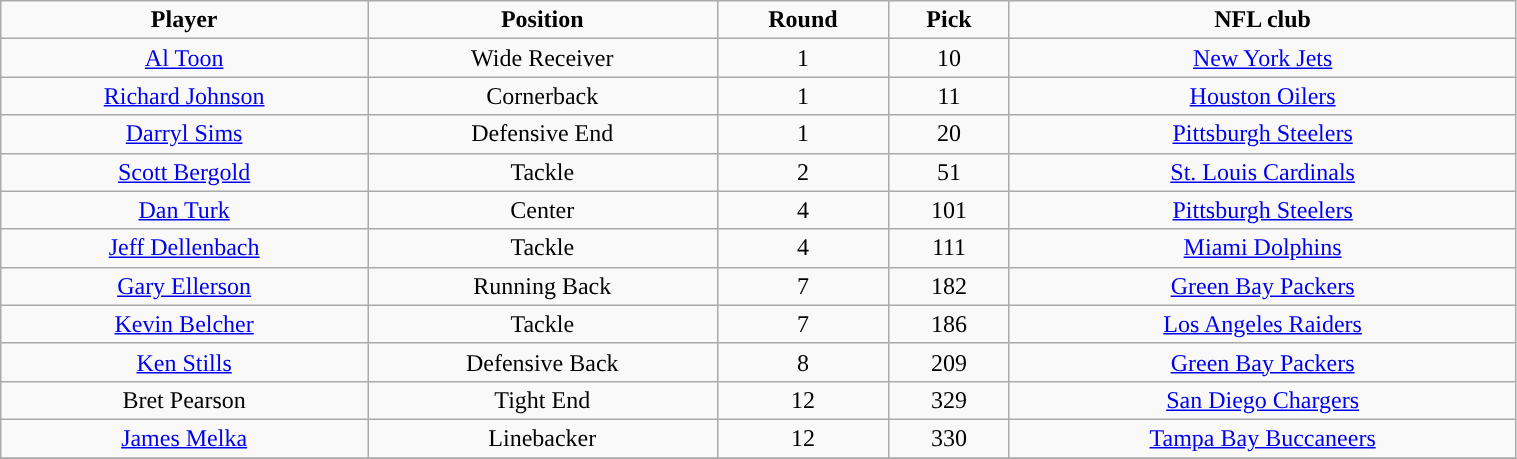<table class="wikitable" width="80%">
<tr align="center">
<td><strong>Player</strong></td>
<td><strong>Position</strong></td>
<td><strong>Round</strong></td>
<td><strong>Pick</strong></td>
<td><strong>NFL club</strong></td>
</tr>
<tr align="center" bgcolor="">
<td><a href='#'>Al Toon</a></td>
<td>Wide Receiver</td>
<td>1</td>
<td>10</td>
<td><a href='#'>New York Jets</a></td>
</tr>
<tr align="center" bgcolor="">
<td><a href='#'>Richard Johnson</a></td>
<td>Cornerback</td>
<td>1</td>
<td>11</td>
<td><a href='#'>Houston Oilers</a></td>
</tr>
<tr align="center" bgcolor="">
<td><a href='#'>Darryl Sims</a></td>
<td>Defensive End</td>
<td>1</td>
<td>20</td>
<td><a href='#'>Pittsburgh Steelers</a></td>
</tr>
<tr align="center" bgcolor="">
<td><a href='#'>Scott Bergold</a></td>
<td>Tackle</td>
<td>2</td>
<td>51</td>
<td><a href='#'>St. Louis Cardinals</a></td>
</tr>
<tr align="center" bgcolor="">
<td><a href='#'>Dan Turk</a></td>
<td>Center</td>
<td>4</td>
<td>101</td>
<td><a href='#'>Pittsburgh Steelers</a></td>
</tr>
<tr align="center" bgcolor="">
<td><a href='#'>Jeff Dellenbach</a></td>
<td>Tackle</td>
<td>4</td>
<td>111</td>
<td><a href='#'>Miami Dolphins</a></td>
</tr>
<tr align="center" bgcolor="">
<td><a href='#'>Gary Ellerson</a></td>
<td>Running Back</td>
<td>7</td>
<td>182</td>
<td><a href='#'>Green Bay Packers</a></td>
</tr>
<tr align="center" bgcolor="">
<td><a href='#'>Kevin Belcher</a></td>
<td>Tackle</td>
<td>7</td>
<td>186</td>
<td><a href='#'>Los Angeles Raiders</a></td>
</tr>
<tr align="center" bgcolor="">
<td><a href='#'>Ken Stills</a></td>
<td>Defensive Back</td>
<td>8</td>
<td>209</td>
<td><a href='#'>Green Bay Packers</a></td>
</tr>
<tr align="center" bgcolor="">
<td>Bret Pearson</td>
<td>Tight End</td>
<td>12</td>
<td>329</td>
<td><a href='#'>San Diego Chargers</a></td>
</tr>
<tr align="center" bgcolor="">
<td><a href='#'>James Melka</a></td>
<td>Linebacker</td>
<td>12</td>
<td>330</td>
<td><a href='#'>Tampa Bay Buccaneers</a></td>
</tr>
<tr align="center" bgcolor="">
</tr>
</table>
